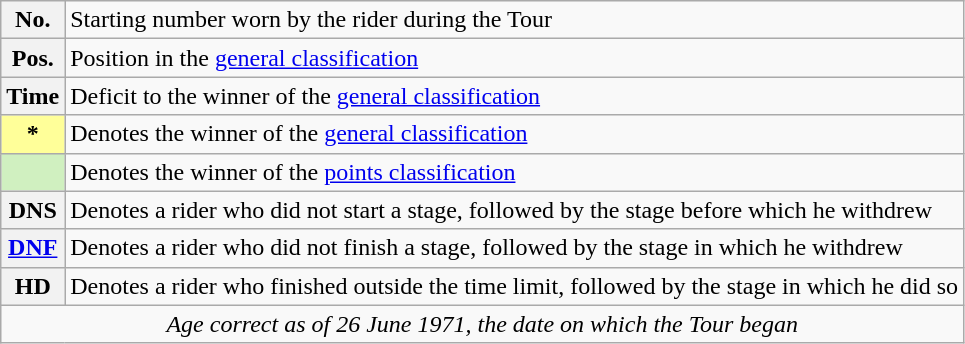<table class="wikitable">
<tr>
<th scope="row" style="text-align:center;">No.</th>
<td>Starting number worn by the rider during the Tour</td>
</tr>
<tr>
<th scope="row" style="text-align:center;">Pos.</th>
<td>Position in the <a href='#'>general classification</a></td>
</tr>
<tr>
<th scope="row" style="text-align:center;">Time</th>
<td>Deficit to the winner of the <a href='#'>general classification</a></td>
</tr>
<tr>
<th scope="row" style="text-align:center;background:#ff9;">*</th>
<td>Denotes the winner of the <a href='#'>general classification</a></td>
</tr>
<tr>
<th scope="row" style="text-align:center;background:#D0F0C0;"></th>
<td>Denotes the winner of the <a href='#'>points classification</a></td>
</tr>
<tr>
<th scope="row" style="text-align:center;">DNS</th>
<td>Denotes a rider who did not start a stage, followed by the stage before which he withdrew</td>
</tr>
<tr>
<th scope="row" style="text-align:center;"><a href='#'>DNF</a></th>
<td>Denotes a rider who did not finish a stage, followed by the stage in which he withdrew</td>
</tr>
<tr>
<th scope="row" style="text-align:center;">HD</th>
<td>Denotes a rider who finished outside the time limit, followed by the stage in which he did so</td>
</tr>
<tr>
<td style="text-align:center;" colspan="2"><em>Age correct as of 26 June 1971, the date on which the Tour began</em></td>
</tr>
</table>
